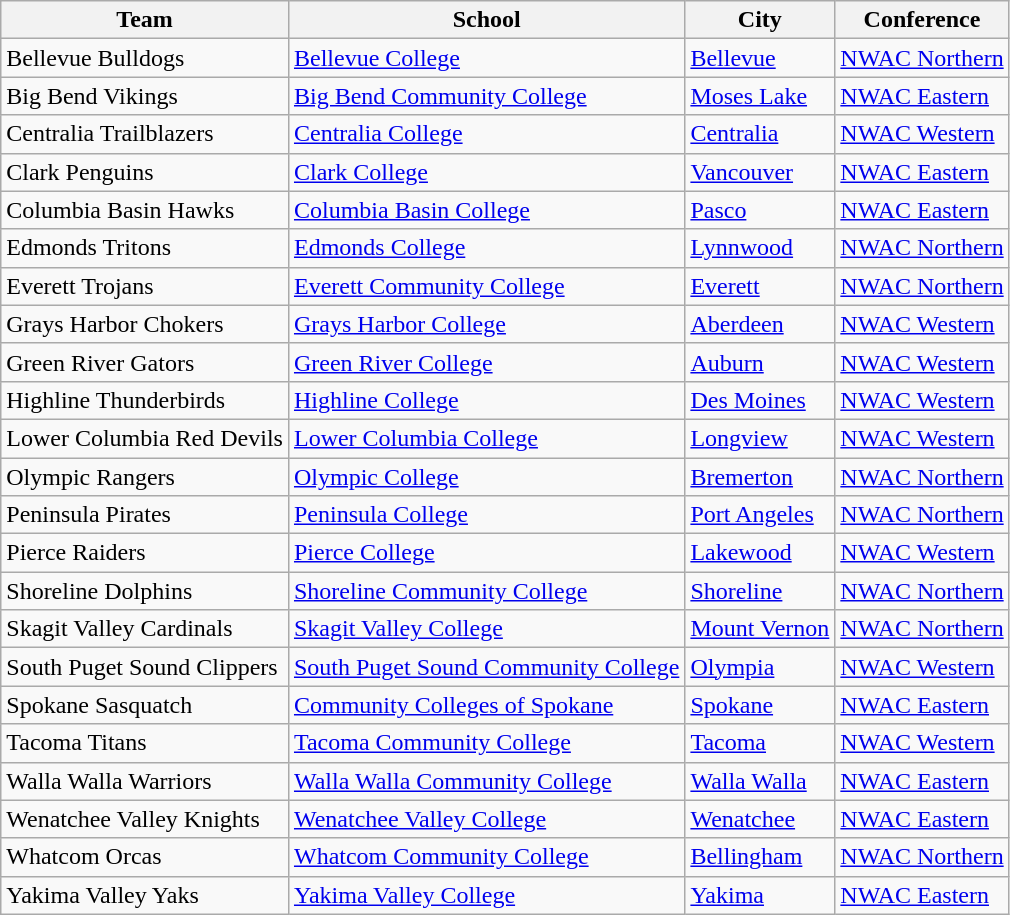<table class="sortable wikitable">
<tr>
<th>Team</th>
<th>School</th>
<th>City</th>
<th>Conference</th>
</tr>
<tr>
<td>Bellevue Bulldogs</td>
<td><a href='#'>Bellevue College</a></td>
<td><a href='#'>Bellevue</a></td>
<td><a href='#'>NWAC Northern</a></td>
</tr>
<tr>
<td>Big Bend Vikings</td>
<td><a href='#'>Big Bend Community College</a></td>
<td><a href='#'>Moses Lake</a></td>
<td><a href='#'>NWAC Eastern</a></td>
</tr>
<tr>
<td>Centralia Trailblazers</td>
<td><a href='#'>Centralia College</a></td>
<td><a href='#'>Centralia</a></td>
<td><a href='#'>NWAC Western</a></td>
</tr>
<tr>
<td>Clark Penguins</td>
<td><a href='#'>Clark College</a></td>
<td><a href='#'>Vancouver</a></td>
<td><a href='#'>NWAC Eastern</a></td>
</tr>
<tr>
<td>Columbia Basin Hawks</td>
<td><a href='#'>Columbia Basin College</a></td>
<td><a href='#'>Pasco</a></td>
<td><a href='#'>NWAC Eastern</a></td>
</tr>
<tr>
<td>Edmonds Tritons</td>
<td><a href='#'>Edmonds College</a></td>
<td><a href='#'>Lynnwood</a></td>
<td><a href='#'>NWAC Northern</a></td>
</tr>
<tr>
<td>Everett Trojans</td>
<td><a href='#'>Everett Community College</a></td>
<td><a href='#'>Everett</a></td>
<td><a href='#'>NWAC Northern</a></td>
</tr>
<tr>
<td>Grays Harbor Chokers</td>
<td><a href='#'>Grays Harbor College</a></td>
<td><a href='#'>Aberdeen</a></td>
<td><a href='#'>NWAC Western</a></td>
</tr>
<tr>
<td>Green River Gators</td>
<td><a href='#'>Green River College</a></td>
<td><a href='#'>Auburn</a></td>
<td><a href='#'>NWAC Western</a></td>
</tr>
<tr>
<td>Highline Thunderbirds</td>
<td><a href='#'>Highline College</a></td>
<td><a href='#'>Des Moines</a></td>
<td><a href='#'>NWAC Western</a></td>
</tr>
<tr>
<td>Lower Columbia Red Devils</td>
<td><a href='#'>Lower Columbia College</a></td>
<td><a href='#'>Longview</a></td>
<td><a href='#'>NWAC Western</a></td>
</tr>
<tr>
<td>Olympic Rangers</td>
<td><a href='#'>Olympic College</a></td>
<td><a href='#'>Bremerton</a></td>
<td><a href='#'>NWAC Northern</a></td>
</tr>
<tr>
<td>Peninsula Pirates</td>
<td><a href='#'>Peninsula College</a></td>
<td><a href='#'>Port Angeles</a></td>
<td><a href='#'>NWAC Northern</a></td>
</tr>
<tr>
<td>Pierce Raiders</td>
<td><a href='#'>Pierce College</a></td>
<td><a href='#'>Lakewood</a></td>
<td><a href='#'>NWAC Western</a></td>
</tr>
<tr>
<td>Shoreline Dolphins</td>
<td><a href='#'>Shoreline Community College</a></td>
<td><a href='#'>Shoreline</a></td>
<td><a href='#'>NWAC Northern</a></td>
</tr>
<tr>
<td>Skagit Valley Cardinals</td>
<td><a href='#'>Skagit Valley College</a></td>
<td><a href='#'>Mount Vernon</a></td>
<td><a href='#'>NWAC Northern</a></td>
</tr>
<tr>
<td>South Puget Sound Clippers</td>
<td><a href='#'>South Puget Sound Community College</a></td>
<td><a href='#'>Olympia</a></td>
<td><a href='#'>NWAC Western</a></td>
</tr>
<tr>
<td>Spokane Sasquatch</td>
<td><a href='#'>Community Colleges of Spokane</a></td>
<td><a href='#'>Spokane</a></td>
<td><a href='#'>NWAC Eastern</a></td>
</tr>
<tr>
<td>Tacoma Titans</td>
<td><a href='#'>Tacoma Community College</a></td>
<td><a href='#'>Tacoma</a></td>
<td><a href='#'>NWAC Western</a></td>
</tr>
<tr>
<td>Walla Walla Warriors</td>
<td><a href='#'>Walla Walla Community College</a></td>
<td><a href='#'>Walla Walla</a></td>
<td><a href='#'>NWAC Eastern</a></td>
</tr>
<tr>
<td>Wenatchee Valley Knights</td>
<td><a href='#'>Wenatchee Valley College</a></td>
<td><a href='#'>Wenatchee</a></td>
<td><a href='#'>NWAC Eastern</a></td>
</tr>
<tr>
<td>Whatcom Orcas</td>
<td><a href='#'>Whatcom Community College</a></td>
<td><a href='#'>Bellingham</a></td>
<td><a href='#'>NWAC Northern</a></td>
</tr>
<tr>
<td>Yakima Valley Yaks</td>
<td><a href='#'>Yakima Valley College</a></td>
<td><a href='#'>Yakima</a></td>
<td><a href='#'>NWAC Eastern</a></td>
</tr>
</table>
